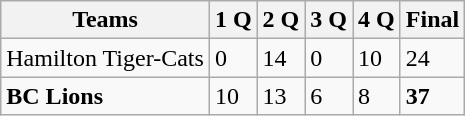<table class="wikitable">
<tr>
<th>Teams</th>
<th>1 Q</th>
<th>2 Q</th>
<th>3 Q</th>
<th>4 Q</th>
<th>Final</th>
</tr>
<tr>
<td>Hamilton Tiger-Cats</td>
<td>0</td>
<td>14</td>
<td>0</td>
<td>10</td>
<td>24</td>
</tr>
<tr>
<td><strong>BC Lions</strong></td>
<td>10</td>
<td>13</td>
<td>6</td>
<td>8</td>
<td><strong>37</strong></td>
</tr>
</table>
